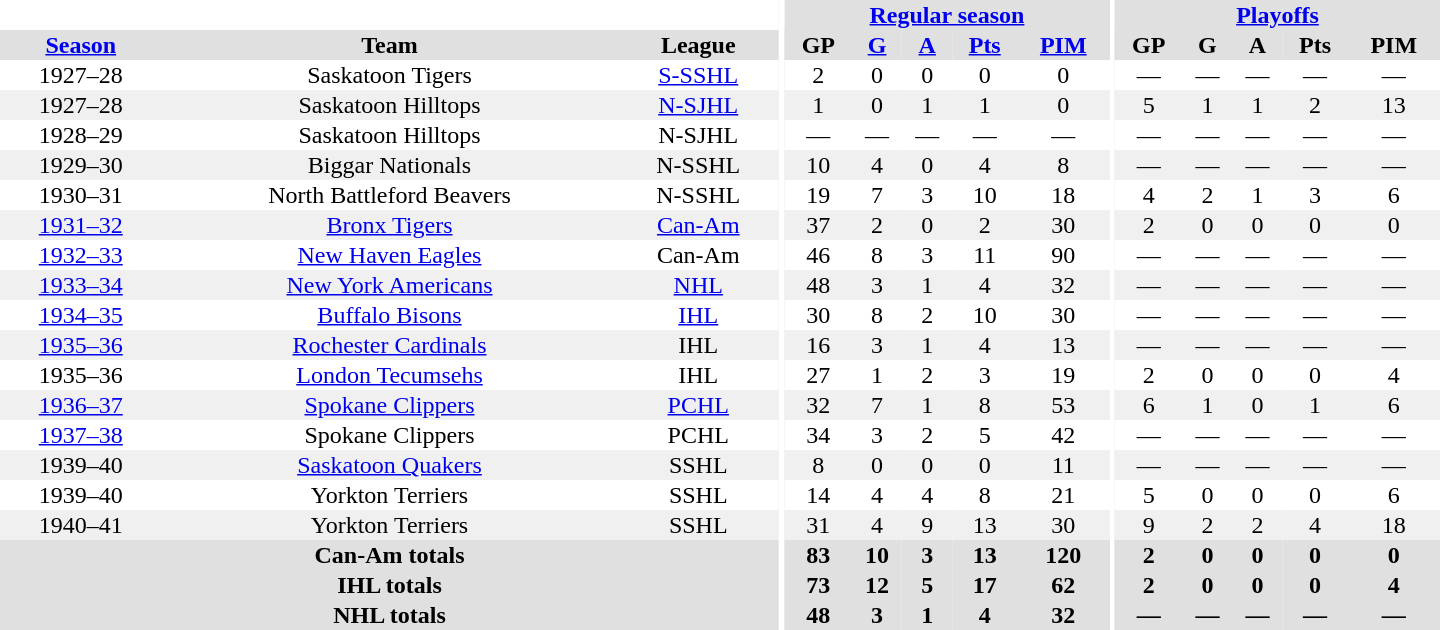<table border="0" cellpadding="1" cellspacing="0" style="text-align:center; width:60em">
<tr bgcolor="#e0e0e0">
<th colspan="3" bgcolor="#ffffff"></th>
<th rowspan="100" bgcolor="#ffffff"></th>
<th colspan="5"><a href='#'>Regular season</a></th>
<th rowspan="100" bgcolor="#ffffff"></th>
<th colspan="5"><a href='#'>Playoffs</a></th>
</tr>
<tr bgcolor="#e0e0e0">
<th><a href='#'>Season</a></th>
<th>Team</th>
<th>League</th>
<th>GP</th>
<th><a href='#'>G</a></th>
<th><a href='#'>A</a></th>
<th><a href='#'>Pts</a></th>
<th><a href='#'>PIM</a></th>
<th>GP</th>
<th>G</th>
<th>A</th>
<th>Pts</th>
<th>PIM</th>
</tr>
<tr>
<td>1927–28</td>
<td>Saskatoon Tigers</td>
<td><a href='#'>S-SSHL</a></td>
<td>2</td>
<td>0</td>
<td>0</td>
<td>0</td>
<td>0</td>
<td>—</td>
<td>—</td>
<td>—</td>
<td>—</td>
<td>—</td>
</tr>
<tr bgcolor="#f0f0f0">
<td>1927–28</td>
<td>Saskatoon Hilltops</td>
<td><a href='#'>N-SJHL</a></td>
<td>1</td>
<td>0</td>
<td>1</td>
<td>1</td>
<td>0</td>
<td>5</td>
<td>1</td>
<td>1</td>
<td>2</td>
<td>13</td>
</tr>
<tr>
<td>1928–29</td>
<td>Saskatoon Hilltops</td>
<td>N-SJHL</td>
<td>—</td>
<td>—</td>
<td>—</td>
<td>—</td>
<td>—</td>
<td>—</td>
<td>—</td>
<td>—</td>
<td>—</td>
<td>—</td>
</tr>
<tr bgcolor="#f0f0f0">
<td>1929–30</td>
<td>Biggar Nationals</td>
<td>N-SSHL</td>
<td>10</td>
<td>4</td>
<td>0</td>
<td>4</td>
<td>8</td>
<td>—</td>
<td>—</td>
<td>—</td>
<td>—</td>
<td>—</td>
</tr>
<tr>
<td>1930–31</td>
<td>North Battleford Beavers</td>
<td>N-SSHL</td>
<td>19</td>
<td>7</td>
<td>3</td>
<td>10</td>
<td>18</td>
<td>4</td>
<td>2</td>
<td>1</td>
<td>3</td>
<td>6</td>
</tr>
<tr bgcolor="#f0f0f0">
<td><a href='#'>1931–32</a></td>
<td><a href='#'>Bronx Tigers</a></td>
<td><a href='#'>Can-Am</a></td>
<td>37</td>
<td>2</td>
<td>0</td>
<td>2</td>
<td>30</td>
<td>2</td>
<td>0</td>
<td>0</td>
<td>0</td>
<td>0</td>
</tr>
<tr>
<td><a href='#'>1932–33</a></td>
<td><a href='#'>New Haven Eagles</a></td>
<td>Can-Am</td>
<td>46</td>
<td>8</td>
<td>3</td>
<td>11</td>
<td>90</td>
<td>—</td>
<td>—</td>
<td>—</td>
<td>—</td>
<td>—</td>
</tr>
<tr bgcolor="#f0f0f0">
<td><a href='#'>1933–34</a></td>
<td><a href='#'>New York Americans</a></td>
<td><a href='#'>NHL</a></td>
<td>48</td>
<td>3</td>
<td>1</td>
<td>4</td>
<td>32</td>
<td>—</td>
<td>—</td>
<td>—</td>
<td>—</td>
<td>—</td>
</tr>
<tr>
<td><a href='#'>1934–35</a></td>
<td><a href='#'>Buffalo Bisons</a></td>
<td><a href='#'>IHL</a></td>
<td>30</td>
<td>8</td>
<td>2</td>
<td>10</td>
<td>30</td>
<td>—</td>
<td>—</td>
<td>—</td>
<td>—</td>
<td>—</td>
</tr>
<tr bgcolor="#f0f0f0">
<td><a href='#'>1935–36</a></td>
<td><a href='#'>Rochester Cardinals</a></td>
<td>IHL</td>
<td>16</td>
<td>3</td>
<td>1</td>
<td>4</td>
<td>13</td>
<td>—</td>
<td>—</td>
<td>—</td>
<td>—</td>
<td>—</td>
</tr>
<tr>
<td>1935–36</td>
<td><a href='#'>London Tecumsehs</a></td>
<td>IHL</td>
<td>27</td>
<td>1</td>
<td>2</td>
<td>3</td>
<td>19</td>
<td>2</td>
<td>0</td>
<td>0</td>
<td>0</td>
<td>4</td>
</tr>
<tr bgcolor="#f0f0f0">
<td><a href='#'>1936–37</a></td>
<td><a href='#'>Spokane Clippers</a></td>
<td><a href='#'>PCHL</a></td>
<td>32</td>
<td>7</td>
<td>1</td>
<td>8</td>
<td>53</td>
<td>6</td>
<td>1</td>
<td>0</td>
<td>1</td>
<td>6</td>
</tr>
<tr>
<td><a href='#'>1937–38</a></td>
<td>Spokane Clippers</td>
<td>PCHL</td>
<td>34</td>
<td>3</td>
<td>2</td>
<td>5</td>
<td>42</td>
<td>—</td>
<td>—</td>
<td>—</td>
<td>—</td>
<td>—</td>
</tr>
<tr bgcolor="#f0f0f0">
<td>1939–40</td>
<td><a href='#'>Saskatoon Quakers</a></td>
<td>SSHL</td>
<td>8</td>
<td>0</td>
<td>0</td>
<td>0</td>
<td>11</td>
<td>—</td>
<td>—</td>
<td>—</td>
<td>—</td>
<td>—</td>
</tr>
<tr>
<td>1939–40</td>
<td>Yorkton Terriers</td>
<td>SSHL</td>
<td>14</td>
<td>4</td>
<td>4</td>
<td>8</td>
<td>21</td>
<td>5</td>
<td>0</td>
<td>0</td>
<td>0</td>
<td>6</td>
</tr>
<tr bgcolor="#f0f0f0">
<td>1940–41</td>
<td>Yorkton Terriers</td>
<td>SSHL</td>
<td>31</td>
<td>4</td>
<td>9</td>
<td>13</td>
<td>30</td>
<td>9</td>
<td>2</td>
<td>2</td>
<td>4</td>
<td>18</td>
</tr>
<tr bgcolor="#e0e0e0">
<th colspan="3">Can-Am totals</th>
<th>83</th>
<th>10</th>
<th>3</th>
<th>13</th>
<th>120</th>
<th>2</th>
<th>0</th>
<th>0</th>
<th>0</th>
<th>0</th>
</tr>
<tr bgcolor="#e0e0e0">
<th colspan="3">IHL totals</th>
<th>73</th>
<th>12</th>
<th>5</th>
<th>17</th>
<th>62</th>
<th>2</th>
<th>0</th>
<th>0</th>
<th>0</th>
<th>4</th>
</tr>
<tr bgcolor="#e0e0e0">
<th colspan="3">NHL totals</th>
<th>48</th>
<th>3</th>
<th>1</th>
<th>4</th>
<th>32</th>
<th>—</th>
<th>—</th>
<th>—</th>
<th>—</th>
<th>—</th>
</tr>
</table>
